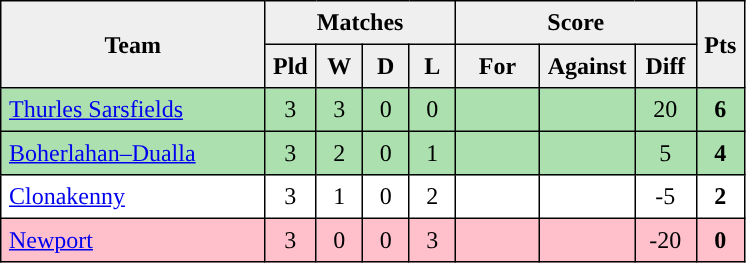<table style=border-collapse:collapse border=1 cellspacing=0 cellpadding=5>
<tr align=center bgcolor=#efefef>
<th rowspan=2 width=165>Team</th>
<th colspan=4>Matches</th>
<th colspan=3>Score</th>
<th rowspan=2width=20>Pts</th>
</tr>
<tr align=center bgcolor=#efefef>
<th width=20>Pld</th>
<th width=20>W</th>
<th width=20>D</th>
<th width=20>L</th>
<th width=45>For</th>
<th width=45>Against</th>
<th width=30>Diff</th>
</tr>
<tr align=center style="background:#ACE1AF;">
<td style="text-align:left;"><a href='#'>Thurles Sarsfields</a></td>
<td>3</td>
<td>3</td>
<td>0</td>
<td>0</td>
<td></td>
<td></td>
<td>20</td>
<td><strong>6</strong></td>
</tr>
<tr align=center style="background:#ACE1AF;">
<td style="text-align:left;"><a href='#'>Boherlahan–Dualla</a></td>
<td>3</td>
<td>2</td>
<td>0</td>
<td>1</td>
<td></td>
<td></td>
<td>5</td>
<td><strong>4</strong></td>
</tr>
<tr align=center>
<td style="text-align:left;"><a href='#'>Clonakenny</a></td>
<td>3</td>
<td>1</td>
<td>0</td>
<td>2</td>
<td></td>
<td></td>
<td>-5</td>
<td><strong>2</strong></td>
</tr>
<tr align=center style="background:#FFC0CB;">
<td style="text-align:left;"><a href='#'>Newport</a></td>
<td>3</td>
<td>0</td>
<td>0</td>
<td>3</td>
<td></td>
<td></td>
<td>-20</td>
<td><strong>0</strong></td>
</tr>
</table>
